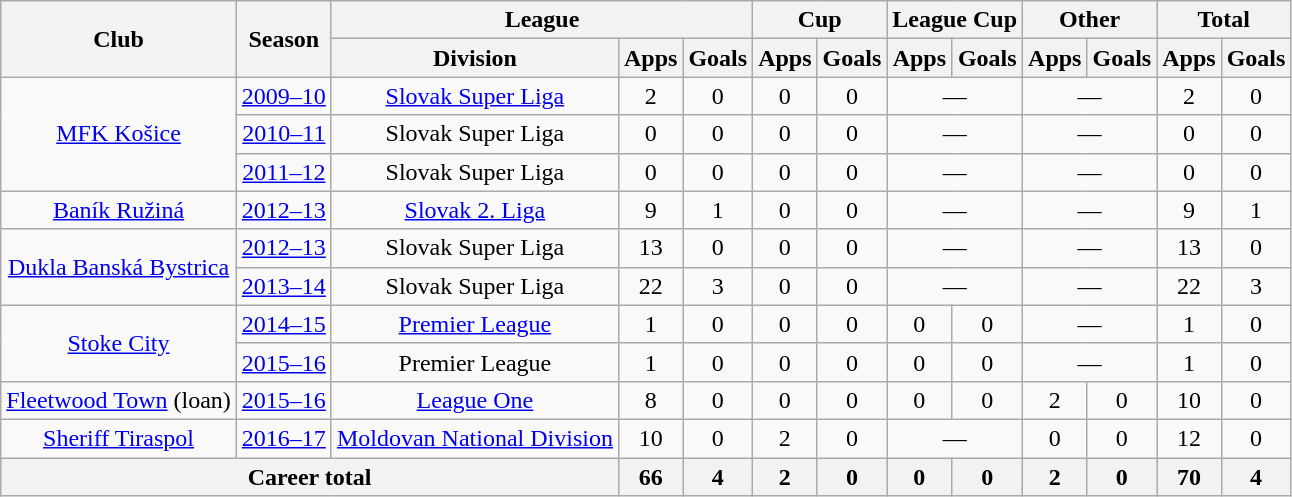<table class="wikitable" style="text-align: center;">
<tr>
<th rowspan="2">Club</th>
<th rowspan="2">Season</th>
<th colspan="3">League</th>
<th colspan="2">Cup</th>
<th colspan="2">League Cup</th>
<th colspan="2">Other</th>
<th colspan="2">Total</th>
</tr>
<tr>
<th>Division</th>
<th>Apps</th>
<th>Goals</th>
<th>Apps</th>
<th>Goals</th>
<th>Apps</th>
<th>Goals</th>
<th>Apps</th>
<th>Goals</th>
<th>Apps</th>
<th>Goals</th>
</tr>
<tr>
<td rowspan=3><a href='#'>MFK Košice</a></td>
<td><a href='#'>2009–10</a></td>
<td><a href='#'>Slovak Super Liga</a></td>
<td>2</td>
<td>0</td>
<td>0</td>
<td>0</td>
<td colspan="2">—</td>
<td colspan="2">—</td>
<td>2</td>
<td>0</td>
</tr>
<tr>
<td><a href='#'>2010–11</a></td>
<td>Slovak Super Liga</td>
<td>0</td>
<td>0</td>
<td>0</td>
<td>0</td>
<td colspan="2">—</td>
<td colspan="2">—</td>
<td>0</td>
<td>0</td>
</tr>
<tr>
<td><a href='#'>2011–12</a></td>
<td>Slovak Super Liga</td>
<td>0</td>
<td>0</td>
<td>0</td>
<td>0</td>
<td colspan="2">—</td>
<td colspan="2">—</td>
<td>0</td>
<td>0</td>
</tr>
<tr>
<td><a href='#'>Baník Ružiná</a></td>
<td><a href='#'>2012–13</a></td>
<td><a href='#'>Slovak 2. Liga</a></td>
<td>9</td>
<td>1</td>
<td>0</td>
<td>0</td>
<td colspan="2">—</td>
<td colspan="2">—</td>
<td>9</td>
<td>1</td>
</tr>
<tr>
<td rowspan=2><a href='#'>Dukla Banská Bystrica</a></td>
<td><a href='#'>2012–13</a></td>
<td>Slovak Super Liga</td>
<td>13</td>
<td>0</td>
<td>0</td>
<td>0</td>
<td colspan="2">—</td>
<td colspan="2">—</td>
<td>13</td>
<td>0</td>
</tr>
<tr>
<td><a href='#'>2013–14</a></td>
<td>Slovak Super Liga</td>
<td>22</td>
<td>3</td>
<td>0</td>
<td>0</td>
<td colspan="2">—</td>
<td colspan="2">—</td>
<td>22</td>
<td>3</td>
</tr>
<tr>
<td rowspan=2><a href='#'>Stoke City</a></td>
<td><a href='#'>2014–15</a></td>
<td><a href='#'>Premier League</a></td>
<td>1</td>
<td>0</td>
<td>0</td>
<td>0</td>
<td>0</td>
<td>0</td>
<td colspan="2">—</td>
<td>1</td>
<td>0</td>
</tr>
<tr>
<td><a href='#'>2015–16</a></td>
<td>Premier League</td>
<td>1</td>
<td>0</td>
<td>0</td>
<td>0</td>
<td>0</td>
<td>0</td>
<td colspan="2">—</td>
<td>1</td>
<td>0</td>
</tr>
<tr>
<td><a href='#'>Fleetwood Town</a> (loan)</td>
<td><a href='#'>2015–16</a></td>
<td><a href='#'>League One</a></td>
<td>8</td>
<td>0</td>
<td>0</td>
<td>0</td>
<td>0</td>
<td>0</td>
<td>2</td>
<td>0</td>
<td>10</td>
<td>0</td>
</tr>
<tr>
<td><a href='#'>Sheriff Tiraspol</a></td>
<td><a href='#'>2016–17</a></td>
<td><a href='#'>Moldovan National Division</a></td>
<td>10</td>
<td>0</td>
<td>2</td>
<td>0</td>
<td colspan="2">—</td>
<td>0</td>
<td>0</td>
<td>12</td>
<td>0</td>
</tr>
<tr>
<th colspan=3>Career total</th>
<th>66</th>
<th>4</th>
<th>2</th>
<th>0</th>
<th>0</th>
<th>0</th>
<th>2</th>
<th>0</th>
<th>70</th>
<th>4</th>
</tr>
</table>
